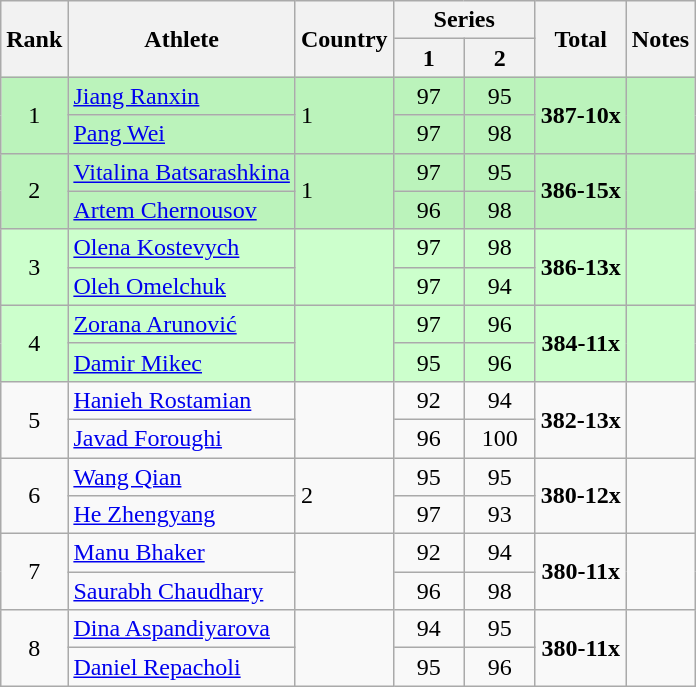<table class="wikitable sortable" style="text-align:center">
<tr>
<th rowspan=2>Rank</th>
<th rowspan=2>Athlete</th>
<th rowspan=2>Country</th>
<th colspan=2>Series</th>
<th rowspan=2>Total</th>
<th rowspan=2>Notes</th>
</tr>
<tr>
<th width="40px">1</th>
<th width="40px">2</th>
</tr>
<tr bgcolor=bbf3bb>
<td rowspan=2>1</td>
<td align=left><a href='#'>Jiang Ranxin</a></td>
<td rowspan=2 align=left> 1</td>
<td>97</td>
<td>95</td>
<td rowspan=2><strong>387-10x</strong></td>
<td rowspan=2></td>
</tr>
<tr bgcolor=bbf3bb>
<td align=left><a href='#'>Pang Wei</a></td>
<td>97</td>
<td>98</td>
</tr>
<tr bgcolor=bbf3bb>
<td rowspan=2>2</td>
<td align=left><a href='#'>Vitalina Batsarashkina</a></td>
<td rowspan=2 align=left> 1</td>
<td>97</td>
<td>95</td>
<td rowspan=2><strong>386-15x</strong></td>
<td rowspan=2></td>
</tr>
<tr bgcolor=bbf3bb>
<td align=left><a href='#'>Artem Chernousov</a></td>
<td>96</td>
<td>98</td>
</tr>
<tr bgcolor=ccffcc>
<td rowspan=2>3</td>
<td align=left><a href='#'>Olena Kostevych</a></td>
<td rowspan=2 align=left></td>
<td>97</td>
<td>98</td>
<td rowspan=2><strong>386-13x</strong></td>
<td rowspan=2></td>
</tr>
<tr bgcolor=ccffcc>
<td align=left><a href='#'>Oleh Omelchuk</a></td>
<td>97</td>
<td>94</td>
</tr>
<tr bgcolor=ccffcc>
<td rowspan=2>4</td>
<td align=left><a href='#'>Zorana Arunović</a></td>
<td rowspan=2 align=left></td>
<td>97</td>
<td>96</td>
<td rowspan=2><strong>384-11x</strong></td>
<td rowspan=2></td>
</tr>
<tr bgcolor=ccffcc>
<td align=left><a href='#'>Damir Mikec</a></td>
<td>95</td>
<td>96</td>
</tr>
<tr>
<td rowspan=2>5</td>
<td align=left><a href='#'>Hanieh Rostamian</a></td>
<td rowspan=2 align=left></td>
<td>92</td>
<td>94</td>
<td rowspan=2><strong>382-13x</strong></td>
<td rowspan=2></td>
</tr>
<tr>
<td align=left><a href='#'>Javad Foroughi</a></td>
<td>96</td>
<td>100</td>
</tr>
<tr>
<td rowspan=2>6</td>
<td align=left><a href='#'>Wang Qian</a></td>
<td rowspan=2 align=left> 2</td>
<td>95</td>
<td>95</td>
<td rowspan=2><strong>380-12x</strong></td>
<td rowspan=2></td>
</tr>
<tr>
<td align=left><a href='#'>He Zhengyang</a></td>
<td>97</td>
<td>93</td>
</tr>
<tr>
<td rowspan=2>7</td>
<td align=left><a href='#'>Manu Bhaker</a></td>
<td rowspan=2 align=left></td>
<td>92</td>
<td>94</td>
<td rowspan=2><strong>380-11x</strong></td>
<td rowspan=2></td>
</tr>
<tr>
<td align=left><a href='#'>Saurabh Chaudhary</a></td>
<td>96</td>
<td>98</td>
</tr>
<tr>
<td rowspan=2>8</td>
<td align=left><a href='#'>Dina Aspandiyarova</a></td>
<td rowspan=2 align=left></td>
<td>94</td>
<td>95</td>
<td rowspan=2><strong>380-11x</strong></td>
<td rowspan=2></td>
</tr>
<tr>
<td align=left><a href='#'>Daniel Repacholi</a></td>
<td>95</td>
<td>96</td>
</tr>
</table>
